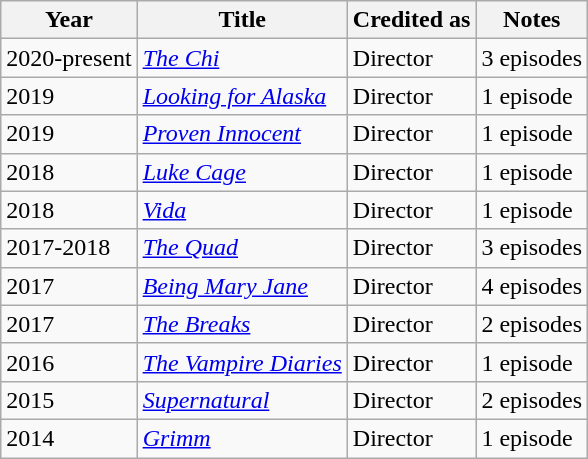<table class="wikitable">
<tr>
<th>Year</th>
<th>Title</th>
<th>Credited as</th>
<th>Notes</th>
</tr>
<tr>
<td>2020-present</td>
<td><em><a href='#'>The Chi</a></em></td>
<td>Director</td>
<td>3 episodes</td>
</tr>
<tr>
<td>2019</td>
<td><em><a href='#'>Looking for Alaska</a></em></td>
<td>Director</td>
<td>1 episode</td>
</tr>
<tr>
<td>2019</td>
<td><em><a href='#'>Proven Innocent</a></em></td>
<td>Director</td>
<td>1 episode</td>
</tr>
<tr>
<td>2018</td>
<td><em><a href='#'>Luke Cage</a></em></td>
<td>Director</td>
<td>1 episode</td>
</tr>
<tr>
<td>2018</td>
<td><em><a href='#'>Vida</a></em></td>
<td>Director</td>
<td>1 episode</td>
</tr>
<tr>
<td>2017-2018</td>
<td><em><a href='#'>The Quad</a></em></td>
<td>Director</td>
<td>3 episodes</td>
</tr>
<tr>
<td>2017</td>
<td><em><a href='#'>Being Mary Jane</a></em></td>
<td>Director</td>
<td>4 episodes</td>
</tr>
<tr>
<td>2017</td>
<td><em><a href='#'>The Breaks</a></em></td>
<td>Director</td>
<td>2 episodes</td>
</tr>
<tr>
<td>2016</td>
<td><em><a href='#'>The Vampire Diaries</a></em></td>
<td>Director</td>
<td>1 episode</td>
</tr>
<tr>
<td>2015</td>
<td><em><a href='#'>Supernatural</a></em></td>
<td>Director</td>
<td>2 episodes</td>
</tr>
<tr>
<td>2014</td>
<td><em><a href='#'>Grimm</a></em></td>
<td>Director</td>
<td>1 episode</td>
</tr>
</table>
